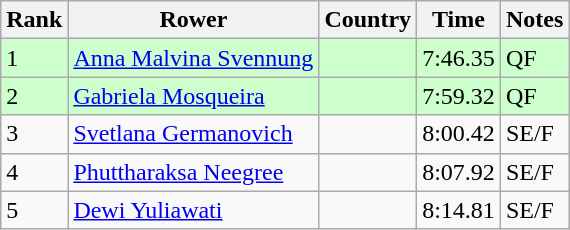<table class="wikitable">
<tr>
<th>Rank</th>
<th>Rower</th>
<th>Country</th>
<th>Time</th>
<th>Notes</th>
</tr>
<tr bgcolor=ccffcc>
<td>1</td>
<td><a href='#'>Anna Malvina Svennung</a></td>
<td></td>
<td>7:46.35</td>
<td>QF</td>
</tr>
<tr bgcolor=ccffcc>
<td>2</td>
<td><a href='#'>Gabriela Mosqueira</a></td>
<td></td>
<td>7:59.32</td>
<td>QF</td>
</tr>
<tr>
<td>3</td>
<td><a href='#'>Svetlana Germanovich</a></td>
<td></td>
<td>8:00.42</td>
<td>SE/F</td>
</tr>
<tr>
<td>4</td>
<td><a href='#'>Phuttharaksa Neegree</a></td>
<td></td>
<td>8:07.92</td>
<td>SE/F</td>
</tr>
<tr>
<td>5</td>
<td><a href='#'>Dewi Yuliawati</a></td>
<td></td>
<td>8:14.81</td>
<td>SE/F</td>
</tr>
</table>
